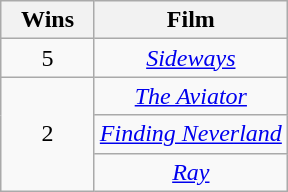<table class="wikitable" rowspan="2" style="text-align:center;" background: #f6e39c;>
<tr>
<th scope="col" style="width:55px;">Wins</th>
<th scope="col" style="text-align:center;">Film</th>
</tr>
<tr>
<td>5</td>
<td><em><a href='#'>Sideways</a></em></td>
</tr>
<tr>
<td rowspan="3">2</td>
<td><em><a href='#'>The Aviator</a></em></td>
</tr>
<tr>
<td><em><a href='#'>Finding Neverland</a></em></td>
</tr>
<tr>
<td><em><a href='#'>Ray</a></em></td>
</tr>
</table>
